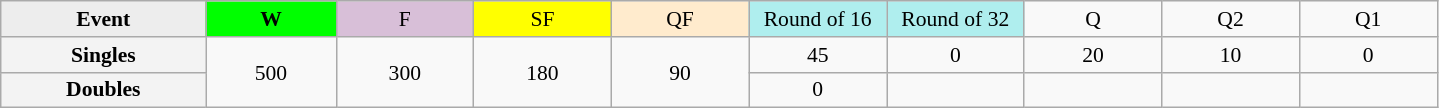<table class=wikitable style=font-size:90%;text-align:center>
<tr>
<td style="width:130px; background:#ededed;"><strong>Event</strong></td>
<td style="width:80px; background:lime;"><strong>W</strong></td>
<td style="width:85px; background:thistle;">F</td>
<td style="width:85px; background:#ff0;">SF</td>
<td style="width:85px; background:#ffebcd;">QF</td>
<td style="width:85px; background:#afeeee;">Round of 16</td>
<td style="width:85px; background:#afeeee;">Round of 32</td>
<td width=85>Q</td>
<td width=85>Q2</td>
<td width=85>Q1</td>
</tr>
<tr>
<th style="background:#f3f3f3;">Singles</th>
<td rowspan=2>500</td>
<td rowspan=2>300</td>
<td rowspan=2>180</td>
<td rowspan=2>90</td>
<td>45</td>
<td>0</td>
<td>20</td>
<td>10</td>
<td>0</td>
</tr>
<tr>
<th style="background:#f3f3f3;">Doubles</th>
<td>0</td>
<td></td>
<td></td>
<td></td>
<td></td>
</tr>
</table>
